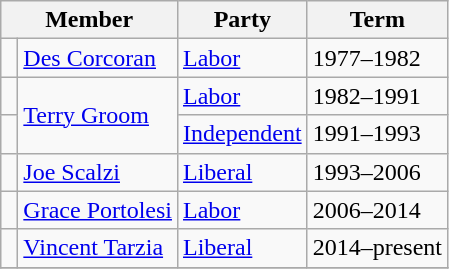<table class="wikitable">
<tr>
<th colspan="2">Member</th>
<th>Party</th>
<th>Term</th>
</tr>
<tr>
<td> </td>
<td><a href='#'>Des Corcoran</a></td>
<td><a href='#'>Labor</a></td>
<td>1977–1982</td>
</tr>
<tr>
<td> </td>
<td rowspan="2"><a href='#'>Terry Groom</a></td>
<td><a href='#'>Labor</a></td>
<td>1982–1991</td>
</tr>
<tr>
<td> </td>
<td><a href='#'>Independent</a></td>
<td>1991–1993</td>
</tr>
<tr>
<td> </td>
<td><a href='#'>Joe Scalzi</a></td>
<td><a href='#'>Liberal</a></td>
<td>1993–2006</td>
</tr>
<tr>
<td> </td>
<td><a href='#'>Grace Portolesi</a></td>
<td><a href='#'>Labor</a></td>
<td>2006–2014</td>
</tr>
<tr>
<td> </td>
<td><a href='#'>Vincent Tarzia</a></td>
<td><a href='#'>Liberal</a></td>
<td>2014–present</td>
</tr>
<tr>
</tr>
</table>
